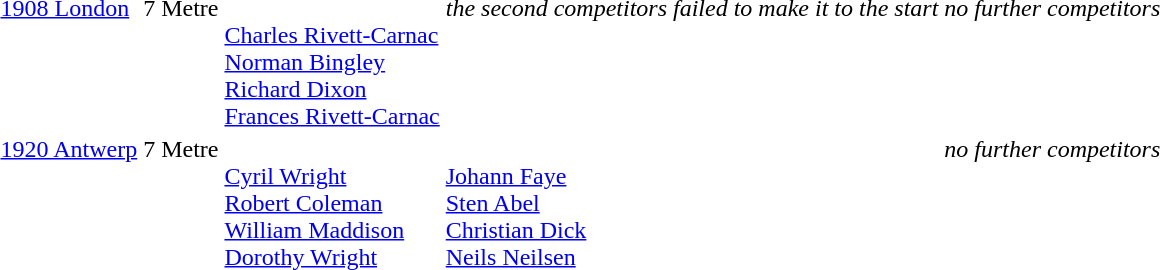<table>
<tr valign="top">
<td><a href='#'>1908 London</a><br></td>
<td>7 Metre</td>
<td valign=top><br><a href='#'>Charles Rivett-Carnac</a><br><a href='#'>Norman Bingley</a><br><a href='#'>Richard Dixon</a><br><a href='#'>Frances Rivett-Carnac</a></td>
<td><em>the second competitors failed to make it to the start</em></td>
<td><em>no further competitors</em></td>
</tr>
<tr valign="top">
<td><a href='#'>1920 Antwerp</a><br></td>
<td>7 Metre</td>
<td valign=top><br><a href='#'>Cyril Wright</a><br><a href='#'>Robert Coleman</a><br><a href='#'>William Maddison</a><br><a href='#'>Dorothy Wright</a></td>
<td valign=top><br><a href='#'>Johann Faye</a><br><a href='#'>Sten Abel</a><br><a href='#'>Christian Dick</a><br><a href='#'>Neils Neilsen</a></td>
<td><em>no further competitors</em></td>
</tr>
</table>
